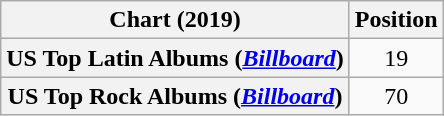<table class="wikitable plainrowheaders" style="text-align:center">
<tr>
<th scope="col">Chart (2019)</th>
<th scope="col">Position</th>
</tr>
<tr>
<th scope="row">US Top Latin Albums (<em><a href='#'>Billboard</a></em>)</th>
<td>19</td>
</tr>
<tr>
<th scope="row">US Top Rock Albums (<em><a href='#'>Billboard</a></em>)</th>
<td>70</td>
</tr>
</table>
